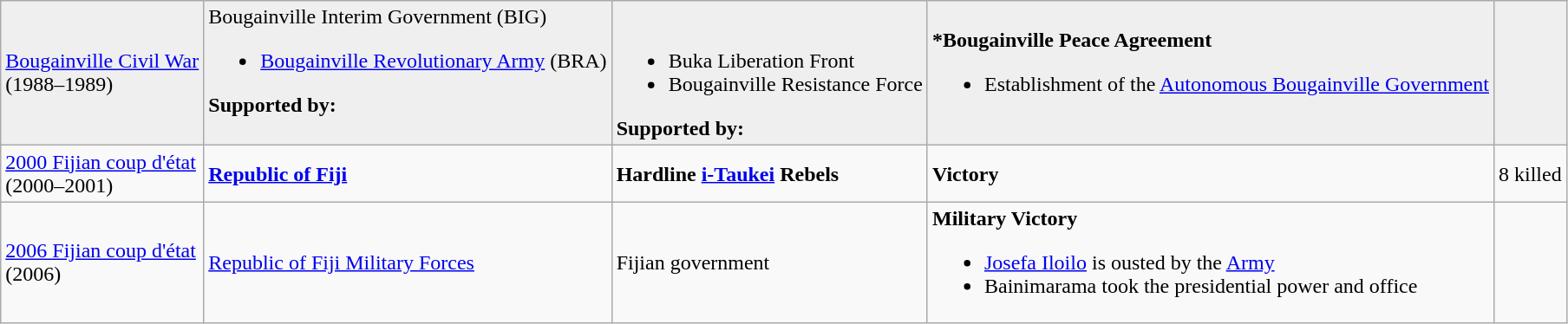<table class="wikitable">
<tr>
<td style="background:#efefef"><a href='#'>Bougainville Civil War</a><br>(1988–1989)</td>
<td style="background:#efefef"> Bougainville Interim Government (BIG)<br><ul><li><a href='#'>Bougainville Revolutionary Army</a> (BRA)</li></ul><strong>Supported by:</strong><br><br></td>
<td style="background:#efefef"><br><ul><li>Buka Liberation Front</li><li>Bougainville Resistance Force</li></ul><strong>Supported by:</strong><br>
</td>
<td style="background:#efefef"><strong>*Bougainville Peace Agreement</strong><br><ul><li>Establishment of the <a href='#'>Autonomous Bougainville Government</a></li></ul></td>
<td style="background:#efefef"></td>
</tr>
<tr>
<td><a href='#'>2000 Fijian coup d'état</a><br>(2000–2001)</td>
<td> <strong><a href='#'>Republic of Fiji</a></strong></td>
<td><strong>Hardline <a href='#'>i-Taukei</a> Rebels</strong></td>
<td><strong>Victory</strong></td>
<td>8 killed</td>
</tr>
<tr>
<td><a href='#'>2006 Fijian coup d'état</a><br>(2006)</td>
<td><a href='#'>Republic of Fiji Military Forces</a></td>
<td>Fijian government</td>
<td><strong>Military Victory</strong><br><ul><li><a href='#'>Josefa Iloilo</a> is ousted by the <a href='#'>Army</a></li><li>Bainimarama took the presidential power and office</li></ul></td>
<td></td>
</tr>
</table>
